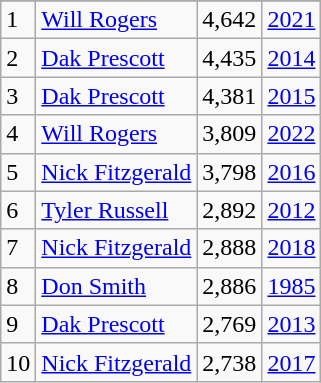<table class="wikitable">
<tr>
</tr>
<tr>
<td>1</td>
<td><a href='#'>Will Rogers</a></td>
<td><abbr>4,642</abbr></td>
<td><a href='#'>2021</a></td>
</tr>
<tr>
<td>2</td>
<td><a href='#'>Dak Prescott</a></td>
<td><abbr>4,435</abbr></td>
<td><a href='#'>2014</a></td>
</tr>
<tr>
<td>3</td>
<td><a href='#'>Dak Prescott</a></td>
<td><abbr>4,381</abbr></td>
<td><a href='#'>2015</a></td>
</tr>
<tr>
<td>4</td>
<td><a href='#'>Will Rogers</a></td>
<td><abbr>3,809</abbr></td>
<td><a href='#'>2022</a></td>
</tr>
<tr>
<td>5</td>
<td><a href='#'>Nick Fitzgerald</a></td>
<td><abbr>3,798</abbr></td>
<td><a href='#'>2016</a></td>
</tr>
<tr>
<td>6</td>
<td><a href='#'>Tyler Russell</a></td>
<td><abbr>2,892</abbr></td>
<td><a href='#'>2012</a></td>
</tr>
<tr>
<td>7</td>
<td><a href='#'>Nick Fitzgerald</a></td>
<td><abbr>2,888</abbr></td>
<td><a href='#'>2018</a></td>
</tr>
<tr>
<td>8</td>
<td><a href='#'>Don Smith</a></td>
<td><abbr>2,886</abbr></td>
<td><a href='#'>1985</a></td>
</tr>
<tr>
<td>9</td>
<td><a href='#'>Dak Prescott</a></td>
<td><abbr>2,769</abbr></td>
<td><a href='#'>2013</a></td>
</tr>
<tr>
<td>10</td>
<td><a href='#'>Nick Fitzgerald</a></td>
<td><abbr>2,738</abbr></td>
<td><a href='#'>2017</a></td>
</tr>
</table>
